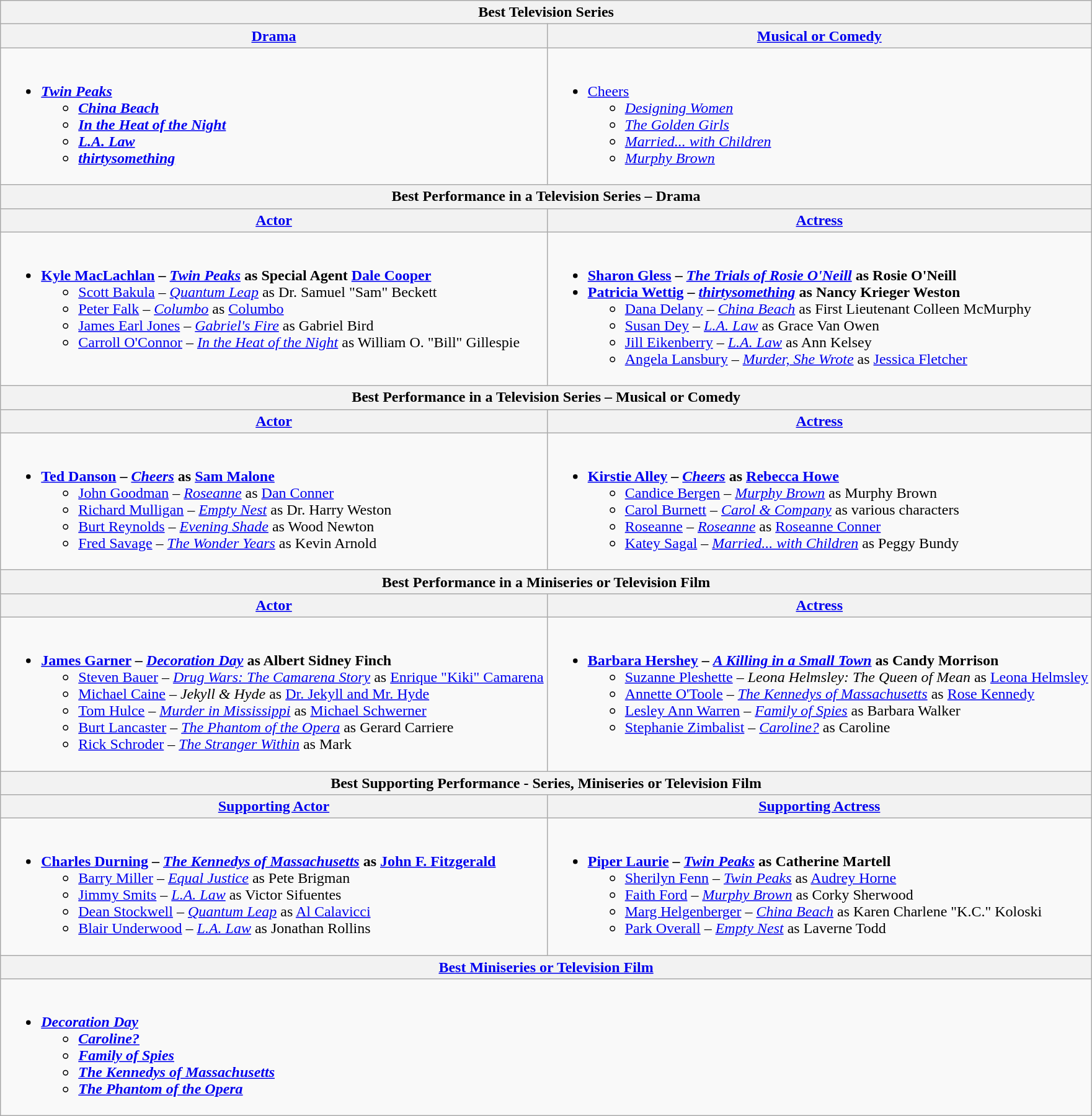<table class="wikitable" style="width=100%">
<tr>
<th colspan="2">Best Television Series</th>
</tr>
<tr>
<th style="width=50%"><a href='#'>Drama</a></th>
<th style="width=50%"><a href='#'>Musical or Comedy</a></th>
</tr>
<tr>
<td valign="top"><br><ul><li><strong> <em><a href='#'>Twin Peaks</a><strong><em><ul><li></em><a href='#'>China Beach</a><em></li><li></em><a href='#'>In the Heat of the Night</a><em></li><li></em><a href='#'>L.A. Law</a><em></li><li></em><a href='#'>thirtysomething</a><em></li></ul></li></ul></td>
<td valign="top"><br><ul><li></strong> </em><a href='#'>Cheers</a></em></strong><ul><li><em><a href='#'>Designing Women</a></em></li><li><em><a href='#'>The Golden Girls</a></em></li><li><em><a href='#'>Married... with Children</a></em></li><li><em><a href='#'>Murphy Brown</a></em></li></ul></li></ul></td>
</tr>
<tr>
<th colspan="2">Best Performance in a Television Series – Drama</th>
</tr>
<tr>
<th><a href='#'>Actor</a></th>
<th><a href='#'>Actress</a></th>
</tr>
<tr>
<td valign="top"><br><ul><li><strong><a href='#'>Kyle MacLachlan</a> – <em><a href='#'>Twin Peaks</a></em> as Special Agent <a href='#'>Dale Cooper</a></strong><ul><li><a href='#'>Scott Bakula</a> – <em><a href='#'>Quantum Leap</a></em> as Dr. Samuel "Sam" Beckett</li><li><a href='#'>Peter Falk</a> – <em><a href='#'>Columbo</a></em> as <a href='#'>Columbo</a></li><li><a href='#'>James Earl Jones</a> – <em><a href='#'>Gabriel's Fire</a></em> as Gabriel Bird</li><li><a href='#'>Carroll O'Connor</a> – <em><a href='#'>In the Heat of the Night</a></em> as William O. "Bill" Gillespie</li></ul></li></ul></td>
<td valign="top"><br><ul><li><strong><a href='#'>Sharon Gless</a> – <em><a href='#'>The Trials of Rosie O'Neill</a></em> as Rosie O'Neill</strong></li><li><strong><a href='#'>Patricia Wettig</a> – <em><a href='#'>thirtysomething</a></em> as Nancy Krieger Weston</strong><ul><li><a href='#'>Dana Delany</a> – <em><a href='#'>China Beach</a></em> as First Lieutenant Colleen McMurphy</li><li><a href='#'>Susan Dey</a> – <em><a href='#'>L.A. Law</a></em> as Grace Van Owen</li><li><a href='#'>Jill Eikenberry</a> – <em><a href='#'>L.A. Law</a></em> as Ann Kelsey</li><li><a href='#'>Angela Lansbury</a> – <em><a href='#'>Murder, She Wrote</a></em> as <a href='#'>Jessica Fletcher</a></li></ul></li></ul></td>
</tr>
<tr>
<th colspan="2">Best Performance in a Television Series – Musical or Comedy</th>
</tr>
<tr>
<th><a href='#'>Actor</a></th>
<th><a href='#'>Actress</a></th>
</tr>
<tr>
<td valign="top"><br><ul><li><strong><a href='#'>Ted Danson</a> – <em><a href='#'>Cheers</a></em> as <a href='#'>Sam Malone</a></strong><ul><li><a href='#'>John Goodman</a> – <em><a href='#'>Roseanne</a></em> as <a href='#'>Dan Conner</a></li><li><a href='#'>Richard Mulligan</a> – <em><a href='#'>Empty Nest</a></em> as Dr. Harry Weston</li><li><a href='#'>Burt Reynolds</a> – <em><a href='#'>Evening Shade</a></em> as Wood Newton</li><li><a href='#'>Fred Savage</a> – <em><a href='#'>The Wonder Years</a></em> as Kevin Arnold</li></ul></li></ul></td>
<td valign="top"><br><ul><li><strong><a href='#'>Kirstie Alley</a> – <em><a href='#'>Cheers</a></em> as <a href='#'>Rebecca Howe</a></strong><ul><li><a href='#'>Candice Bergen</a> – <em><a href='#'>Murphy Brown</a></em> as Murphy Brown</li><li><a href='#'>Carol Burnett</a> – <em><a href='#'>Carol & Company</a></em> as various characters</li><li><a href='#'>Roseanne</a> – <em><a href='#'>Roseanne</a></em> as <a href='#'>Roseanne Conner</a></li><li><a href='#'>Katey Sagal</a> – <em><a href='#'>Married... with Children</a></em> as Peggy Bundy</li></ul></li></ul></td>
</tr>
<tr>
<th colspan="2">Best Performance in a Miniseries or Television Film</th>
</tr>
<tr>
<th><a href='#'>Actor</a></th>
<th><a href='#'>Actress</a></th>
</tr>
<tr>
<td valign="top"><br><ul><li><strong><a href='#'>James Garner</a> – <em><a href='#'>Decoration Day</a></em> as Albert Sidney Finch</strong><ul><li><a href='#'>Steven Bauer</a> – <em><a href='#'>Drug Wars: The Camarena Story</a></em> as <a href='#'>Enrique "Kiki" Camarena</a></li><li><a href='#'>Michael Caine</a> – <em>Jekyll & Hyde</em> as <a href='#'>Dr. Jekyll and Mr. Hyde</a></li><li><a href='#'>Tom Hulce</a> – <em><a href='#'>Murder in Mississippi</a></em> as <a href='#'>Michael Schwerner</a></li><li><a href='#'>Burt Lancaster</a> – <em><a href='#'>The Phantom of the Opera</a></em> as Gerard Carriere</li><li><a href='#'>Rick Schroder</a> – <em><a href='#'>The Stranger Within</a></em> as Mark</li></ul></li></ul></td>
<td valign="top"><br><ul><li><strong><a href='#'>Barbara Hershey</a> – <em><a href='#'>A Killing in a Small Town</a></em> as Candy Morrison</strong><ul><li><a href='#'>Suzanne Pleshette</a> – <em>Leona Helmsley: The Queen of Mean</em> as <a href='#'>Leona Helmsley</a></li><li><a href='#'>Annette O'Toole</a> – <em><a href='#'>The Kennedys of Massachusetts</a></em> as <a href='#'>Rose Kennedy</a></li><li><a href='#'>Lesley Ann Warren</a> – <em><a href='#'>Family of Spies</a></em> as Barbara Walker</li><li><a href='#'>Stephanie Zimbalist</a> – <em><a href='#'>Caroline?</a></em> as Caroline</li></ul></li></ul></td>
</tr>
<tr>
<th colspan="2">Best Supporting Performance - Series, Miniseries or Television Film</th>
</tr>
<tr>
<th><a href='#'>Supporting Actor</a></th>
<th><a href='#'>Supporting Actress</a></th>
</tr>
<tr>
<td valign="top"><br><ul><li><strong> <a href='#'>Charles Durning</a> – <em><a href='#'>The Kennedys of Massachusetts</a></em> as <a href='#'>John F. Fitzgerald</a></strong><ul><li><a href='#'>Barry Miller</a> – <em><a href='#'>Equal Justice</a></em> as Pete Brigman</li><li><a href='#'>Jimmy Smits</a> – <em><a href='#'>L.A. Law</a></em> as Victor Sifuentes</li><li><a href='#'>Dean Stockwell</a> – <em><a href='#'>Quantum Leap</a></em> as <a href='#'>Al Calavicci</a></li><li><a href='#'>Blair Underwood</a> – <em><a href='#'>L.A. Law</a></em> as Jonathan Rollins</li></ul></li></ul></td>
<td valign="top"><br><ul><li><strong><a href='#'>Piper Laurie</a> – <em><a href='#'>Twin Peaks</a></em> as Catherine Martell</strong><ul><li><a href='#'>Sherilyn Fenn</a> – <em><a href='#'>Twin Peaks</a></em> as <a href='#'>Audrey Horne</a></li><li><a href='#'>Faith Ford</a> – <em><a href='#'>Murphy Brown</a></em> as Corky Sherwood</li><li><a href='#'>Marg Helgenberger</a> – <em><a href='#'>China Beach</a></em> as Karen Charlene "K.C." Koloski</li><li><a href='#'>Park Overall</a> – <em><a href='#'>Empty Nest</a></em> as Laverne Todd</li></ul></li></ul></td>
</tr>
<tr>
<th colspan=2><a href='#'>Best Miniseries or Television Film</a></th>
</tr>
<tr>
<td colspan=2 style="vertical-align:top;"><br><ul><li><strong> <em><a href='#'>Decoration Day</a><strong><em><ul><li></em><a href='#'>Caroline?</a><em></li><li></em><a href='#'>Family of Spies</a><em></li><li></em><a href='#'>The Kennedys of Massachusetts</a><em></li><li></em><a href='#'>The Phantom of the Opera</a><em></li></ul></li></ul></td>
</tr>
</table>
